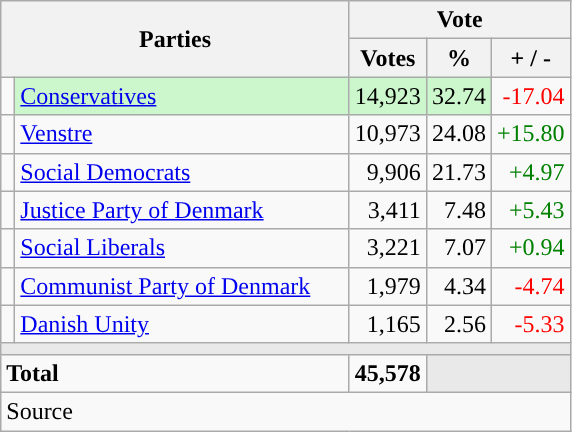<table class="wikitable" style="text-align:right;">
<tr>
<th style="text-align:centre;" rowspan="2" colspan="2" width="225">Parties</th>
<th colspan="3">Vote</th>
</tr>
<tr>
<th width="15">Votes</th>
<th width="15">%</th>
<th width="15">+ / -</th>
</tr>
<tr>
<td width="2" style="color:inherit;background:"></td>
<td bgcolor=#ccf7cc  align="left"><a href='#'>Conservatives</a></td>
<td bgcolor=#ccf7cc>14,923</td>
<td bgcolor=#ccf7cc>32.74</td>
<td style=color:red;>-17.04</td>
</tr>
<tr>
<td width="2" style="color:inherit;background:"></td>
<td align="left"><a href='#'>Venstre</a></td>
<td>10,973</td>
<td>24.08</td>
<td style=color:green;>+15.80</td>
</tr>
<tr>
<td width="2" style="color:inherit;background:"></td>
<td align="left"><a href='#'>Social Democrats</a></td>
<td>9,906</td>
<td>21.73</td>
<td style=color:green;>+4.97</td>
</tr>
<tr>
<td width="2" style="color:inherit;background:"></td>
<td align="left"><a href='#'>Justice Party of Denmark</a></td>
<td>3,411</td>
<td>7.48</td>
<td style=color:green;>+5.43</td>
</tr>
<tr>
<td width="2" style="color:inherit;background:"></td>
<td align="left"><a href='#'>Social Liberals</a></td>
<td>3,221</td>
<td>7.07</td>
<td style=color:green;>+0.94</td>
</tr>
<tr>
<td width="2" style="color:inherit;background:"></td>
<td align="left"><a href='#'>Communist Party of Denmark</a></td>
<td>1,979</td>
<td>4.34</td>
<td style=color:red;>-4.74</td>
</tr>
<tr>
<td width="2" style="color:inherit;background:"></td>
<td align="left"><a href='#'>Danish Unity</a></td>
<td>1,165</td>
<td>2.56</td>
<td style=color:red;>-5.33</td>
</tr>
<tr>
<td colspan="7" bgcolor="#E9E9E9"></td>
</tr>
<tr>
<td align="left" colspan="2"><strong>Total</strong></td>
<td><strong>45,578</strong></td>
<td bgcolor="#E9E9E9" colspan="2"></td>
</tr>
<tr>
<td align="left" colspan="6">Source</td>
</tr>
</table>
